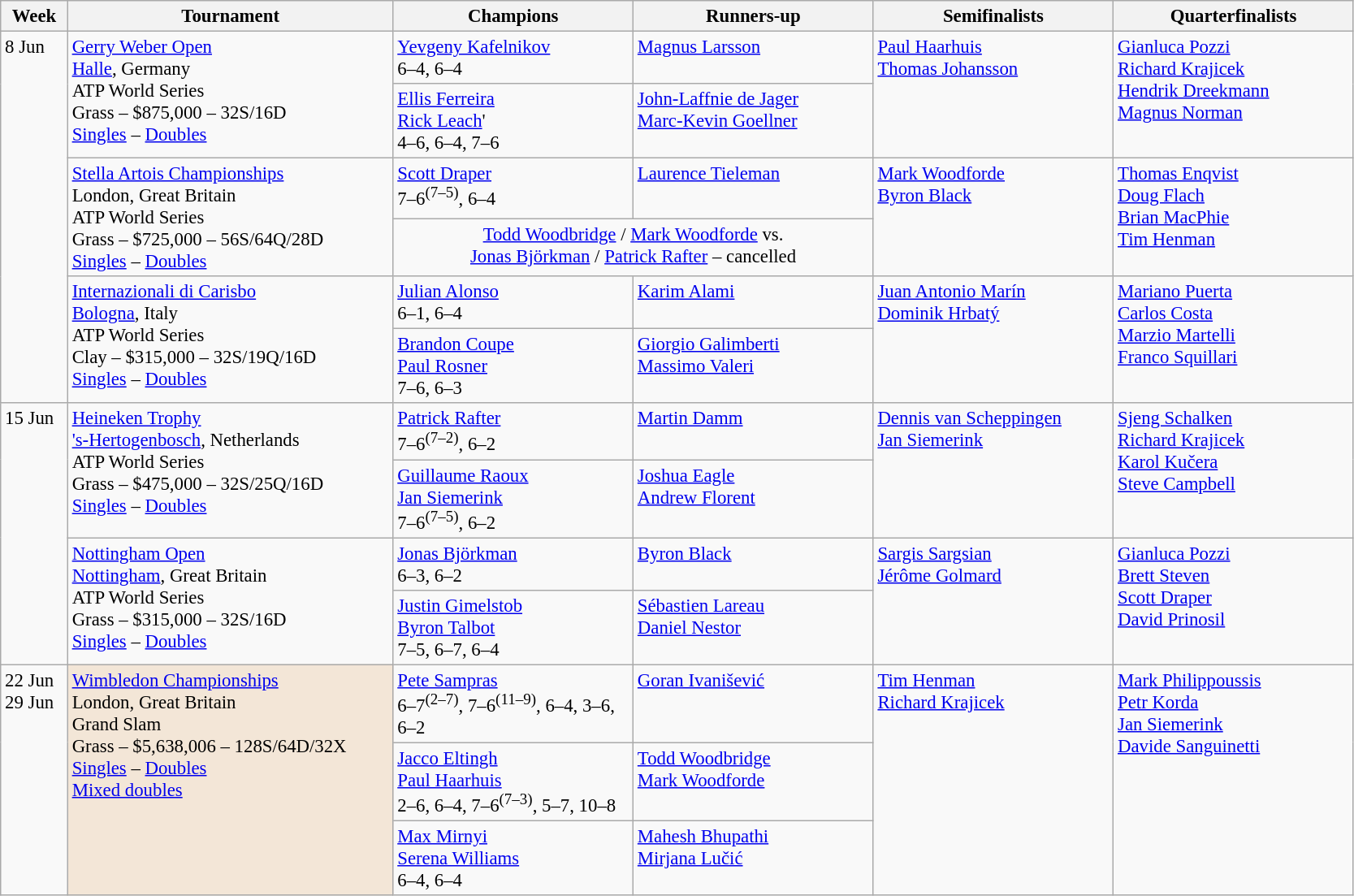<table class=wikitable style=font-size:95%>
<tr>
<th style="width:48px;">Week</th>
<th style="width:260px;">Tournament</th>
<th style="width:190px;">Champions</th>
<th style="width:190px;">Runners-up</th>
<th style="width:190px;">Semifinalists</th>
<th style="width:190px;">Quarterfinalists</th>
</tr>
<tr valign=top>
<td rowspan=6>8 Jun</td>
<td rowspan=2><a href='#'>Gerry Weber Open</a><br><a href='#'>Halle</a>, Germany <br>ATP World Series<br>Grass – $875,000 – 32S/16D<br><a href='#'>Singles</a> – <a href='#'>Doubles</a></td>
<td> <a href='#'>Yevgeny Kafelnikov</a><br>6–4, 6–4</td>
<td> <a href='#'>Magnus Larsson</a></td>
<td rowspan=2> <a href='#'>Paul Haarhuis</a><br>  <a href='#'>Thomas Johansson</a></td>
<td rowspan=2> <a href='#'>Gianluca Pozzi</a><br> <a href='#'>Richard Krajicek</a><br> <a href='#'>Hendrik Dreekmann</a><br> <a href='#'>Magnus Norman</a></td>
</tr>
<tr valign=top>
<td> <a href='#'>Ellis Ferreira</a><br> <a href='#'>Rick Leach</a>'<br>4–6, 6–4, 7–6</td>
<td> <a href='#'>John-Laffnie de Jager</a><br> <a href='#'>Marc-Kevin Goellner</a></td>
</tr>
<tr valign=top>
<td rowspan=2><a href='#'>Stella Artois Championships</a><br>London, Great Britain <br>ATP World Series<br>Grass – $725,000 – 56S/64Q/28D<br><a href='#'>Singles</a> – <a href='#'>Doubles</a></td>
<td> <a href='#'>Scott Draper</a><br>7–6<sup>(7–5)</sup>, 6–4</td>
<td> <a href='#'>Laurence Tieleman</a></td>
<td rowspan=2> <a href='#'>Mark Woodforde</a><br>  <a href='#'>Byron Black</a></td>
<td rowspan=2> <a href='#'>Thomas Enqvist</a><br> <a href='#'>Doug Flach</a><br> <a href='#'>Brian MacPhie</a><br> <a href='#'>Tim Henman</a></td>
</tr>
<tr valign=top>
<td colspan=2 align=center> <a href='#'>Todd Woodbridge</a> /  <a href='#'>Mark Woodforde</a> vs.<br> <a href='#'>Jonas Björkman</a> /  <a href='#'>Patrick Rafter</a> – cancelled</td>
</tr>
<tr valign=top>
<td rowspan=2><a href='#'>Internazionali di Carisbo</a><br><a href='#'>Bologna</a>, Italy <br>ATP World Series<br>Clay – $315,000 – 32S/19Q/16D<br><a href='#'>Singles</a> – <a href='#'>Doubles</a></td>
<td> <a href='#'>Julian Alonso</a><br>6–1, 6–4</td>
<td> <a href='#'>Karim Alami</a></td>
<td rowspan=2> <a href='#'>Juan Antonio Marín</a><br>  <a href='#'>Dominik Hrbatý</a></td>
<td rowspan=2> <a href='#'>Mariano Puerta</a><br> <a href='#'>Carlos Costa</a><br> <a href='#'>Marzio Martelli</a><br> <a href='#'>Franco Squillari</a></td>
</tr>
<tr valign=top>
<td> <a href='#'>Brandon Coupe</a><br> <a href='#'>Paul Rosner</a><br>7–6, 6–3</td>
<td> <a href='#'>Giorgio Galimberti</a><br> <a href='#'>Massimo Valeri</a></td>
</tr>
<tr valign=top>
<td rowspan=4>15 Jun</td>
<td rowspan=2><a href='#'>Heineken Trophy</a><br><a href='#'>'s-Hertogenbosch</a>, Netherlands<br>ATP World Series<br>Grass – $475,000 – 32S/25Q/16D<br><a href='#'>Singles</a> – <a href='#'>Doubles</a></td>
<td> <a href='#'>Patrick Rafter</a><br>7–6<sup>(7–2)</sup>, 6–2</td>
<td> <a href='#'>Martin Damm</a></td>
<td rowspan=2> <a href='#'>Dennis van Scheppingen</a><br>  <a href='#'>Jan Siemerink</a></td>
<td rowspan=2> <a href='#'>Sjeng Schalken</a><br> <a href='#'>Richard Krajicek</a><br> <a href='#'>Karol Kučera</a><br> <a href='#'>Steve Campbell</a></td>
</tr>
<tr valign=top>
<td> <a href='#'>Guillaume Raoux</a><br> <a href='#'>Jan Siemerink</a><br>7–6<sup>(7–5)</sup>, 6–2</td>
<td> <a href='#'>Joshua Eagle</a><br> <a href='#'>Andrew Florent</a></td>
</tr>
<tr valign=top>
<td rowspan=2><a href='#'>Nottingham Open</a><br><a href='#'>Nottingham</a>, Great Britain <br>ATP World Series<br>Grass – $315,000 – 32S/16D<br><a href='#'>Singles</a> – <a href='#'>Doubles</a></td>
<td> <a href='#'>Jonas Björkman</a><br>6–3, 6–2</td>
<td> <a href='#'>Byron Black</a></td>
<td rowspan=2> <a href='#'>Sargis Sargsian</a><br>  <a href='#'>Jérôme Golmard</a></td>
<td rowspan=2> <a href='#'>Gianluca Pozzi</a><br> <a href='#'>Brett Steven</a><br> <a href='#'>Scott Draper</a><br> <a href='#'>David Prinosil</a></td>
</tr>
<tr valign=top>
<td> <a href='#'>Justin Gimelstob</a><br> <a href='#'>Byron Talbot</a><br>7–5, 6–7, 6–4</td>
<td> <a href='#'>Sébastien Lareau</a><br> <a href='#'>Daniel Nestor</a></td>
</tr>
<tr valign=top>
<td rowspan=3>22 Jun<br>29 Jun</td>
<td style="background:#f3e6d7;" rowspan="3"><a href='#'>Wimbledon Championships</a><br> London, Great Britain<br>Grand Slam<br>Grass – $5,638,006 – 128S/64D/32X<br><a href='#'>Singles</a> – <a href='#'>Doubles</a> <br> <a href='#'>Mixed doubles</a></td>
<td> <a href='#'>Pete Sampras</a><br>6–7<sup>(2–7)</sup>, 7–6<sup>(11–9)</sup>, 6–4, 3–6, 6–2</td>
<td> <a href='#'>Goran Ivanišević</a></td>
<td rowspan=3> <a href='#'>Tim Henman</a><br> <a href='#'>Richard Krajicek</a></td>
<td rowspan=3> <a href='#'>Mark Philippoussis</a> <br> <a href='#'>Petr Korda</a><br> <a href='#'>Jan Siemerink</a><br> <a href='#'>Davide Sanguinetti</a></td>
</tr>
<tr valign=top>
<td> <a href='#'>Jacco Eltingh</a><br> <a href='#'>Paul Haarhuis</a><br>2–6, 6–4, 7–6<sup>(7–3)</sup>, 5–7, 10–8</td>
<td> <a href='#'>Todd Woodbridge</a><br> <a href='#'>Mark Woodforde</a></td>
</tr>
<tr valign=top>
<td> <a href='#'>Max Mirnyi</a><br> <a href='#'>Serena Williams</a><br>6–4, 6–4</td>
<td> <a href='#'>Mahesh Bhupathi</a><br> <a href='#'>Mirjana Lučić</a></td>
</tr>
</table>
